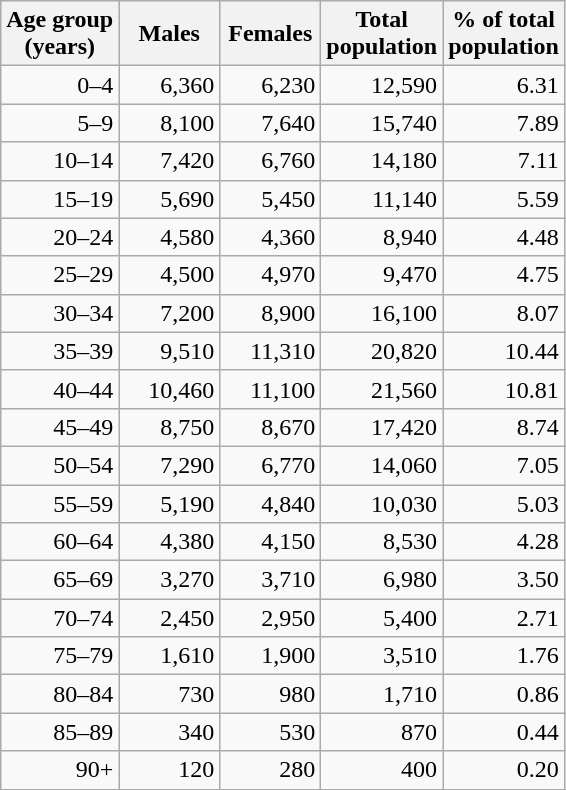<table class="wikitable sortable">
<tr>
<th>Age group<br> (years)</th>
<th width="60pt">Males</th>
<th width="60pt">Females</th>
<th>Total<br>population</th>
<th>% of total<br>population</th>
</tr>
<tr>
<td align="right">0–4</td>
<td align="right">6,360</td>
<td align="right">6,230</td>
<td align="right">12,590</td>
<td align="right">6.31</td>
</tr>
<tr>
<td align="right">5–9</td>
<td align="right">8,100</td>
<td align="right">7,640</td>
<td align="right">15,740</td>
<td align="right">7.89</td>
</tr>
<tr>
<td align="right">10–14</td>
<td align="right">7,420</td>
<td align="right">6,760</td>
<td align="right">14,180</td>
<td align="right">7.11</td>
</tr>
<tr>
<td align="right">15–19</td>
<td align="right">5,690</td>
<td align="right">5,450</td>
<td align="right">11,140</td>
<td align="right">5.59</td>
</tr>
<tr>
<td align="right">20–24</td>
<td align="right">4,580</td>
<td align="right">4,360</td>
<td align="right">8,940</td>
<td align="right">4.48</td>
</tr>
<tr>
<td align="right">25–29</td>
<td align="right">4,500</td>
<td align="right">4,970</td>
<td align="right">9,470</td>
<td align="right">4.75</td>
</tr>
<tr>
<td align="right">30–34</td>
<td align="right">7,200</td>
<td align="right">8,900</td>
<td align="right">16,100</td>
<td align="right">8.07</td>
</tr>
<tr>
<td align="right">35–39</td>
<td align="right">9,510</td>
<td align="right">11,310</td>
<td align="right">20,820</td>
<td align="right">10.44</td>
</tr>
<tr>
<td align="right">40–44</td>
<td align="right">10,460</td>
<td align="right">11,100</td>
<td align="right">21,560</td>
<td align="right">10.81</td>
</tr>
<tr>
<td align="right">45–49</td>
<td align="right">8,750</td>
<td align="right">8,670</td>
<td align="right">17,420</td>
<td align="right">8.74</td>
</tr>
<tr>
<td align="right">50–54</td>
<td align="right">7,290</td>
<td align="right">6,770</td>
<td align="right">14,060</td>
<td align="right">7.05</td>
</tr>
<tr>
<td align="right">55–59</td>
<td align="right">5,190</td>
<td align="right">4,840</td>
<td align="right">10,030</td>
<td align="right">5.03</td>
</tr>
<tr>
<td align="right">60–64</td>
<td align="right">4,380</td>
<td align="right">4,150</td>
<td align="right">8,530</td>
<td align="right">4.28</td>
</tr>
<tr>
<td align="right">65–69</td>
<td align="right">3,270</td>
<td align="right">3,710</td>
<td align="right">6,980</td>
<td align="right">3.50</td>
</tr>
<tr>
<td align="right">70–74</td>
<td align="right">2,450</td>
<td align="right">2,950</td>
<td align="right">5,400</td>
<td align="right">2.71</td>
</tr>
<tr>
<td align="right">75–79</td>
<td align="right">1,610</td>
<td align="right">1,900</td>
<td align="right">3,510</td>
<td align="right">1.76</td>
</tr>
<tr>
<td align="right">80–84</td>
<td align="right">730</td>
<td align="right">980</td>
<td align="right">1,710</td>
<td align="right">0.86</td>
</tr>
<tr>
<td align="right">85–89</td>
<td align="right">340</td>
<td align="right">530</td>
<td align="right">870</td>
<td align="right">0.44</td>
</tr>
<tr>
<td align="right">90+</td>
<td align="right">120</td>
<td align="right">280</td>
<td align="right">400</td>
<td align="right">0.20</td>
</tr>
</table>
